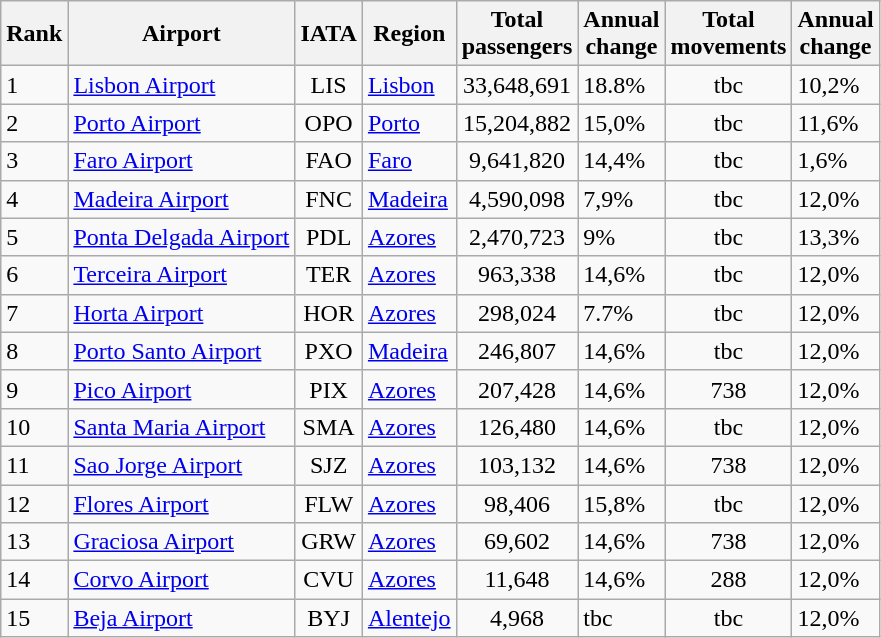<table class="wikitable">
<tr>
<th>Rank</th>
<th>Airport</th>
<th>IATA</th>
<th>Region</th>
<th>Total<br>passengers</th>
<th>Annual<br>change</th>
<th>Total<br>movements</th>
<th>Annual<br>change</th>
</tr>
<tr>
<td>1</td>
<td><a href='#'>Lisbon Airport</a></td>
<td align="center">LIS</td>
<td><a href='#'>Lisbon</a></td>
<td align="center">33,648,691</td>
<td align="left"> 18.8%</td>
<td align="center">tbc</td>
<td align="left"> 10,2%</td>
</tr>
<tr>
<td>2</td>
<td><a href='#'>Porto Airport</a></td>
<td align="center">OPO</td>
<td><a href='#'>Porto</a></td>
<td align="center">15,204,882</td>
<td align="left"> 15,0%</td>
<td align="center">tbc</td>
<td align="left"> 11,6%</td>
</tr>
<tr>
<td>3</td>
<td><a href='#'>Faro Airport</a></td>
<td align="center">FAO</td>
<td><a href='#'>Faro</a></td>
<td align="center">9,641,820</td>
<td align="left"> 14,4%</td>
<td align="center">tbc</td>
<td align="left"> 1,6%</td>
</tr>
<tr>
<td>4</td>
<td><a href='#'>Madeira Airport</a></td>
<td align="center">FNC</td>
<td><a href='#'>Madeira</a></td>
<td align="center">4,590,098</td>
<td align="left"> 7,9%</td>
<td align="center">tbc</td>
<td align="left"> 12,0%</td>
</tr>
<tr>
<td>5</td>
<td><a href='#'>Ponta Delgada Airport</a></td>
<td align="center">PDL</td>
<td><a href='#'>Azores</a></td>
<td align="center">2,470,723</td>
<td align="left"> 9%</td>
<td align="center">tbc</td>
<td align="left"> 13,3%</td>
</tr>
<tr>
<td>6</td>
<td><a href='#'>Terceira Airport</a></td>
<td align="center">TER</td>
<td><a href='#'>Azores</a></td>
<td align="center">963,338</td>
<td align="left"> 14,6%</td>
<td align="center">tbc</td>
<td align="left"> 12,0%</td>
</tr>
<tr>
<td>7</td>
<td><a href='#'>Horta Airport</a></td>
<td align="center">HOR</td>
<td><a href='#'>Azores</a></td>
<td align="center">298,024</td>
<td align="left"> 7.7%</td>
<td align="center">tbc</td>
<td align="left"> 12,0%</td>
</tr>
<tr>
<td>8</td>
<td><a href='#'>Porto Santo Airport</a></td>
<td align="center">PXO</td>
<td><a href='#'>Madeira</a></td>
<td align="center">246,807</td>
<td align="left"> 14,6%</td>
<td align="center">tbc</td>
<td align="left"> 12,0%</td>
</tr>
<tr>
<td>9</td>
<td><a href='#'>Pico Airport</a></td>
<td align="center">PIX</td>
<td><a href='#'>Azores</a></td>
<td align="center">207,428</td>
<td align="left"> 14,6%</td>
<td align="center">738</td>
<td align="left"> 12,0%</td>
</tr>
<tr>
<td>10</td>
<td><a href='#'>Santa Maria Airport</a></td>
<td align="center">SMA</td>
<td><a href='#'>Azores</a></td>
<td align="center">126,480</td>
<td align="left"> 14,6%</td>
<td align="center">tbc</td>
<td align="left"> 12,0%</td>
</tr>
<tr>
<td>11</td>
<td><a href='#'>Sao Jorge Airport</a></td>
<td align="center">SJZ</td>
<td><a href='#'>Azores</a></td>
<td align="center">103,132</td>
<td align="left"> 14,6%</td>
<td align="center">738</td>
<td align="left"> 12,0%</td>
</tr>
<tr>
<td>12</td>
<td><a href='#'>Flores Airport</a></td>
<td align="center">FLW</td>
<td><a href='#'>Azores</a></td>
<td align="center">98,406</td>
<td align="left"> 15,8%</td>
<td align="center">tbc</td>
<td align="left"> 12,0%</td>
</tr>
<tr>
<td>13</td>
<td><a href='#'>Graciosa Airport</a></td>
<td align="center">GRW</td>
<td><a href='#'>Azores</a></td>
<td align="center">69,602</td>
<td align="left"> 14,6%</td>
<td align="center">738</td>
<td align="left"> 12,0%</td>
</tr>
<tr>
<td>14</td>
<td><a href='#'>Corvo Airport</a></td>
<td align="center">CVU</td>
<td><a href='#'>Azores</a></td>
<td align="center">11,648</td>
<td align="left"> 14,6%</td>
<td align="center">288</td>
<td align="left"> 12,0%</td>
</tr>
<tr>
<td>15</td>
<td><a href='#'>Beja Airport</a></td>
<td align="center">BYJ</td>
<td><a href='#'>Alentejo</a></td>
<td align="center">4,968</td>
<td align="left"> tbc</td>
<td align="center">tbc</td>
<td align="left"> 12,0%<br>
</td>
</tr>
</table>
